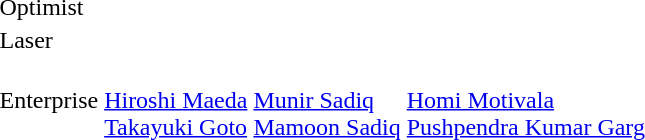<table>
<tr>
<td>Optimist<br></td>
<td></td>
<td></td>
<td></td>
</tr>
<tr>
<td>Laser<br></td>
<td></td>
<td></td>
<td></td>
</tr>
<tr>
<td>Enterprise<br></td>
<td><br><a href='#'>Hiroshi Maeda</a><br><a href='#'>Takayuki Goto</a></td>
<td><br><a href='#'>Munir Sadiq</a><br><a href='#'>Mamoon Sadiq</a></td>
<td><br><a href='#'>Homi Motivala</a><br><a href='#'>Pushpendra Kumar Garg</a></td>
</tr>
</table>
